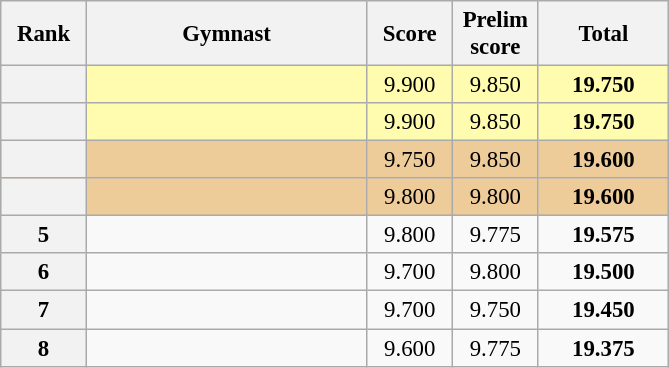<table class="wikitable sortable" style="text-align:center; font-size:95%">
<tr>
<th scope="col" style="width:50px;">Rank</th>
<th scope="col" style="width:180px;">Gymnast</th>
<th scope="col" style="width:50px;">Score</th>
<th scope="col" style="width:50px;">Prelim score</th>
<th scope="col" style="width:80px;">Total</th>
</tr>
<tr style="background:#fffcaf;">
<th scope=row style="text-align:center"></th>
<td style="text-align:left;"></td>
<td>9.900</td>
<td>9.850</td>
<td><strong>19.750</strong></td>
</tr>
<tr style="background:#fffcaf;">
<th scope=row style="text-align:center"></th>
<td style="text-align:left;"></td>
<td>9.900</td>
<td>9.850</td>
<td><strong>19.750</strong></td>
</tr>
<tr style="background:#ec9;">
<th scope=row style="text-align:center"></th>
<td style="text-align:left;"></td>
<td>9.750</td>
<td>9.850</td>
<td><strong>19.600</strong></td>
</tr>
<tr style="background:#ec9;">
<th scope=row style="text-align:center"></th>
<td style="text-align:left;"></td>
<td>9.800</td>
<td>9.800</td>
<td><strong>19.600</strong></td>
</tr>
<tr>
<th scope=row style="text-align:center">5</th>
<td style="text-align:left;"></td>
<td>9.800</td>
<td>9.775</td>
<td><strong>19.575</strong></td>
</tr>
<tr>
<th scope=row style="text-align:center">6</th>
<td style="text-align:left;"></td>
<td>9.700</td>
<td>9.800</td>
<td><strong>19.500</strong></td>
</tr>
<tr>
<th scope=row style="text-align:center">7</th>
<td style="text-align:left;"></td>
<td>9.700</td>
<td>9.750</td>
<td><strong>19.450</strong></td>
</tr>
<tr>
<th scope=row style="text-align:center">8</th>
<td style="text-align:left;"></td>
<td>9.600</td>
<td>9.775</td>
<td><strong>19.375</strong></td>
</tr>
</table>
